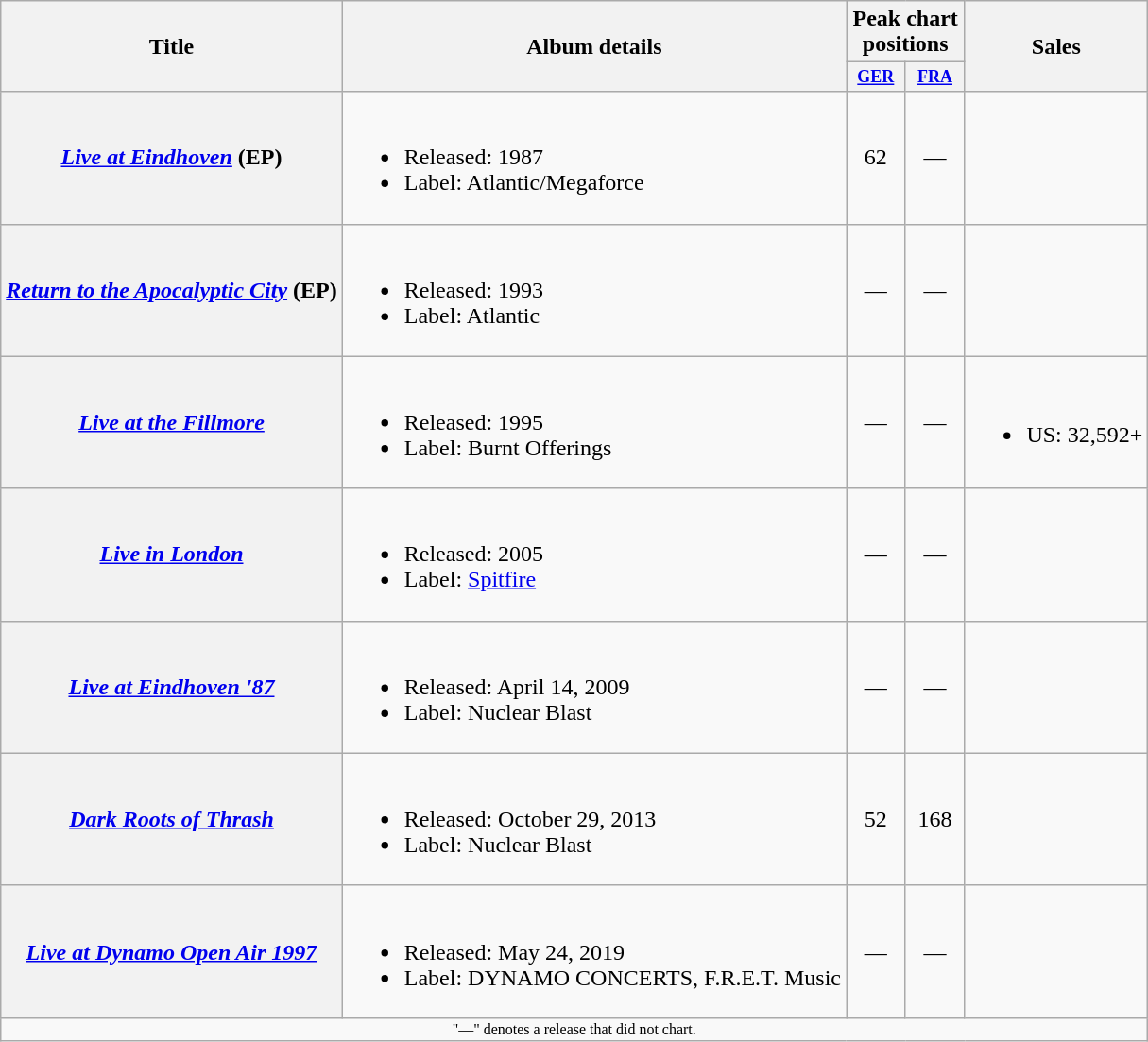<table class ="wikitable plainrowheaders">
<tr>
<th scope="col" rowspan="2">Title</th>
<th scope="col" rowspan="2">Album details</th>
<th scope="col" colspan="2">Peak chart positions</th>
<th scope="col" rowspan="2">Sales</th>
</tr>
<tr>
<th style="width:3em;font-size:75%"><a href='#'>GER</a><br></th>
<th style="width:3em;font-size:75%"><a href='#'>FRA</a><br></th>
</tr>
<tr>
<th scope="row"><em><a href='#'>Live at Eindhoven</a></em> (EP)</th>
<td><br><ul><li>Released: 1987</li><li>Label: Atlantic/Megaforce</li></ul></td>
<td align="center">62</td>
<td align="center">—</td>
<td></td>
</tr>
<tr>
<th scope="row"><em><a href='#'>Return to the Apocalyptic City</a></em> (EP)</th>
<td><br><ul><li>Released: 1993</li><li>Label: Atlantic</li></ul></td>
<td align="center">—</td>
<td align="center">—</td>
<td></td>
</tr>
<tr>
<th scope="row"><em><a href='#'>Live at the Fillmore</a></em></th>
<td><br><ul><li>Released: 1995</li><li>Label: Burnt Offerings</li></ul></td>
<td align="center">—</td>
<td align="center">—</td>
<td><br><ul><li>US: 32,592+</li></ul></td>
</tr>
<tr>
<th scope="row"><em><a href='#'>Live in London</a></em></th>
<td><br><ul><li>Released: 2005</li><li>Label: <a href='#'>Spitfire</a></li></ul></td>
<td align="center">—</td>
<td align="center">—</td>
<td></td>
</tr>
<tr>
<th scope="row"><em><a href='#'>Live at Eindhoven '87</a></em></th>
<td><br><ul><li>Released: April 14, 2009</li><li>Label: Nuclear Blast</li></ul></td>
<td align="center">—</td>
<td align="center">—</td>
<td></td>
</tr>
<tr>
<th scope="row"><em><a href='#'>Dark Roots of Thrash</a></em></th>
<td><br><ul><li>Released: October 29, 2013</li><li>Label: Nuclear Blast</li></ul></td>
<td align="center">52</td>
<td align="center">168</td>
<td></td>
</tr>
<tr>
<th scope="row"><em><a href='#'>Live at Dynamo Open Air 1997</a></em></th>
<td><br><ul><li>Released: May 24, 2019</li><li>Label: DYNAMO CONCERTS, F.R.E.T. Music</li></ul></td>
<td align="center">—</td>
<td align="center">—</td>
<td></td>
</tr>
<tr>
<td align="center" colspan="15" style="font-size: 8pt">"—" denotes a release that did not chart.</td>
</tr>
</table>
